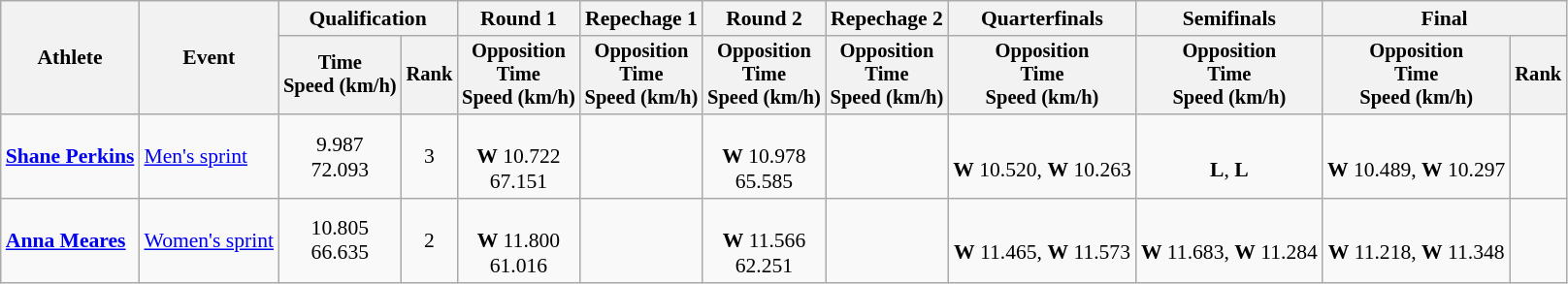<table class="wikitable" style="font-size:90%">
<tr>
<th rowspan=2>Athlete</th>
<th rowspan=2>Event</th>
<th colspan=2>Qualification</th>
<th>Round 1</th>
<th>Repechage 1</th>
<th>Round 2</th>
<th>Repechage 2</th>
<th>Quarterfinals</th>
<th>Semifinals</th>
<th colspan=2>Final</th>
</tr>
<tr style="font-size:95%">
<th>Time<br>Speed (km/h)</th>
<th>Rank</th>
<th>Opposition<br>Time<br>Speed (km/h)</th>
<th>Opposition<br>Time<br>Speed (km/h)</th>
<th>Opposition<br>Time<br>Speed (km/h)</th>
<th>Opposition<br>Time<br>Speed (km/h)</th>
<th>Opposition<br>Time<br>Speed (km/h)</th>
<th>Opposition<br>Time<br>Speed (km/h)</th>
<th>Opposition<br>Time<br>Speed (km/h)</th>
<th>Rank</th>
</tr>
<tr align=center>
<td align=left><strong><a href='#'>Shane Perkins</a></strong></td>
<td align=left><a href='#'>Men's sprint</a></td>
<td>9.987<br>72.093</td>
<td>3</td>
<td><br><strong>W</strong> 10.722<br>67.151</td>
<td></td>
<td><br><strong>W</strong> 10.978<br>65.585</td>
<td></td>
<td><br><strong>W</strong> 10.520, <strong>W</strong> 10.263</td>
<td><br><strong>L</strong>, <strong>L</strong></td>
<td><br><strong>W</strong> 10.489, <strong>W</strong> 10.297</td>
<td></td>
</tr>
<tr align=center>
<td align=left><strong><a href='#'>Anna Meares</a></strong></td>
<td align=left><a href='#'>Women's sprint</a></td>
<td>10.805<br>66.635</td>
<td>2</td>
<td><br><strong>W</strong> 11.800<br>61.016</td>
<td></td>
<td><br><strong>W</strong> 11.566<br>62.251</td>
<td></td>
<td><br><strong>W</strong> 11.465, <strong>W</strong> 11.573</td>
<td><br><strong>W</strong> 11.683, <strong>W</strong> 11.284</td>
<td><br><strong>W</strong> 11.218, <strong>W</strong> 11.348</td>
<td></td>
</tr>
</table>
